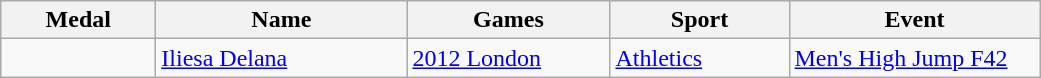<table class="wikitable">
<tr>
<th style="width:6em">Medal</th>
<th style="width:10em">Name</th>
<th style="width:8em">Games</th>
<th style="width:7em">Sport</th>
<th style="width:10em">Event</th>
</tr>
<tr>
<td></td>
<td><a href='#'>Iliesa Delana</a></td>
<td><a href='#'>2012 London</a></td>
<td><a href='#'>Athletics</a></td>
<td><a href='#'>Men's High Jump F42</a></td>
</tr>
</table>
